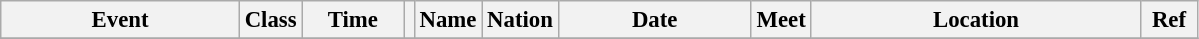<table class="wikitable" style="font-size: 95%;">
<tr>
<th style="width:10em">Event</th>
<th>Class</th>
<th style="width:4em">Time</th>
<th class="unsortable"></th>
<th>Name</th>
<th>Nation</th>
<th style="width:8em">Date</th>
<th>Meet</th>
<th style="width:14em">Location</th>
<th style="width:2em">Ref</th>
</tr>
<tr>
</tr>
</table>
